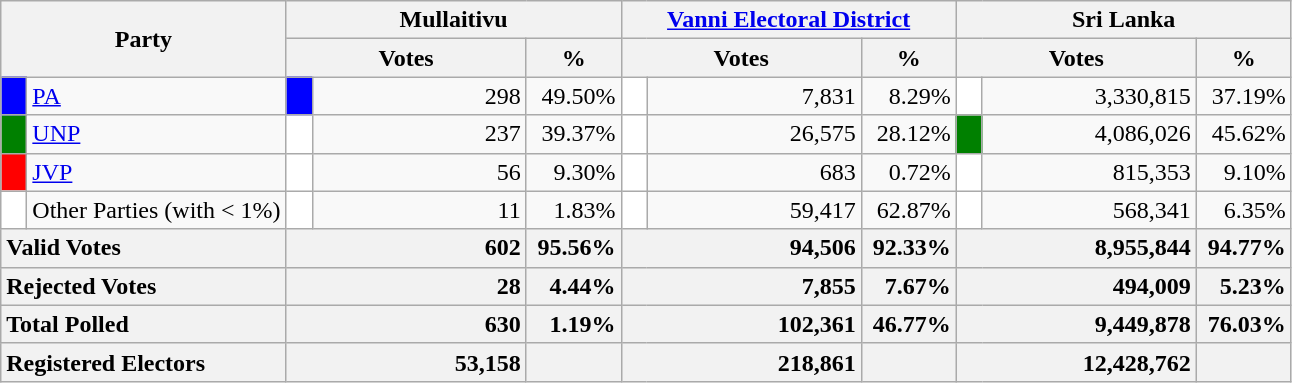<table class="wikitable">
<tr>
<th colspan="2" width="144px"rowspan="2">Party</th>
<th colspan="3" width="216px">Mullaitivu</th>
<th colspan="3" width="216px"><a href='#'>Vanni Electoral District</a></th>
<th colspan="3" width="216px">Sri Lanka</th>
</tr>
<tr>
<th colspan="2" width="144px">Votes</th>
<th>%</th>
<th colspan="2" width="144px">Votes</th>
<th>%</th>
<th colspan="2" width="144px">Votes</th>
<th>%</th>
</tr>
<tr>
<td style="background-color:blue;" width="10px"></td>
<td style="text-align:left;"><a href='#'>PA</a></td>
<td style="background-color:blue;" width="10px"></td>
<td style="text-align:right;">298</td>
<td style="text-align:right;">49.50%</td>
<td style="background-color:white;" width="10px"></td>
<td style="text-align:right;">7,831</td>
<td style="text-align:right;">8.29%</td>
<td style="background-color:white;" width="10px"></td>
<td style="text-align:right;">3,330,815</td>
<td style="text-align:right;">37.19%</td>
</tr>
<tr>
<td style="background-color:green;" width="10px"></td>
<td style="text-align:left;"><a href='#'>UNP</a></td>
<td style="background-color:white;" width="10px"></td>
<td style="text-align:right;">237</td>
<td style="text-align:right;">39.37%</td>
<td style="background-color:white;" width="10px"></td>
<td style="text-align:right;">26,575</td>
<td style="text-align:right;">28.12%</td>
<td style="background-color:green;" width="10px"></td>
<td style="text-align:right;">4,086,026</td>
<td style="text-align:right;">45.62%</td>
</tr>
<tr>
<td style="background-color:red;" width="10px"></td>
<td style="text-align:left;"><a href='#'>JVP</a></td>
<td style="background-color:white;" width="10px"></td>
<td style="text-align:right;">56</td>
<td style="text-align:right;">9.30%</td>
<td style="background-color:white;" width="10px"></td>
<td style="text-align:right;">683</td>
<td style="text-align:right;">0.72%</td>
<td style="background-color:white;" width="10px"></td>
<td style="text-align:right;">815,353</td>
<td style="text-align:right;">9.10%</td>
</tr>
<tr>
<td style="background-color:white;" width="10px"></td>
<td style="text-align:left;">Other Parties (with < 1%)</td>
<td style="background-color:white;" width="10px"></td>
<td style="text-align:right;">11</td>
<td style="text-align:right;">1.83%</td>
<td style="background-color:white;" width="10px"></td>
<td style="text-align:right;">59,417</td>
<td style="text-align:right;">62.87%</td>
<td style="background-color:white;" width="10px"></td>
<td style="text-align:right;">568,341</td>
<td style="text-align:right;">6.35%</td>
</tr>
<tr>
<th colspan="2" width="144px"style="text-align:left;">Valid Votes</th>
<th style="text-align:right;"colspan="2" width="144px">602</th>
<th style="text-align:right;">95.56%</th>
<th style="text-align:right;"colspan="2" width="144px">94,506</th>
<th style="text-align:right;">92.33%</th>
<th style="text-align:right;"colspan="2" width="144px">8,955,844</th>
<th style="text-align:right;">94.77%</th>
</tr>
<tr>
<th colspan="2" width="144px"style="text-align:left;">Rejected Votes</th>
<th style="text-align:right;"colspan="2" width="144px">28</th>
<th style="text-align:right;">4.44%</th>
<th style="text-align:right;"colspan="2" width="144px">7,855</th>
<th style="text-align:right;">7.67%</th>
<th style="text-align:right;"colspan="2" width="144px">494,009</th>
<th style="text-align:right;">5.23%</th>
</tr>
<tr>
<th colspan="2" width="144px"style="text-align:left;">Total Polled</th>
<th style="text-align:right;"colspan="2" width="144px">630</th>
<th style="text-align:right;">1.19%</th>
<th style="text-align:right;"colspan="2" width="144px">102,361</th>
<th style="text-align:right;">46.77%</th>
<th style="text-align:right;"colspan="2" width="144px">9,449,878</th>
<th style="text-align:right;">76.03%</th>
</tr>
<tr>
<th colspan="2" width="144px"style="text-align:left;">Registered Electors</th>
<th style="text-align:right;"colspan="2" width="144px">53,158</th>
<th></th>
<th style="text-align:right;"colspan="2" width="144px">218,861</th>
<th></th>
<th style="text-align:right;"colspan="2" width="144px">12,428,762</th>
<th></th>
</tr>
</table>
